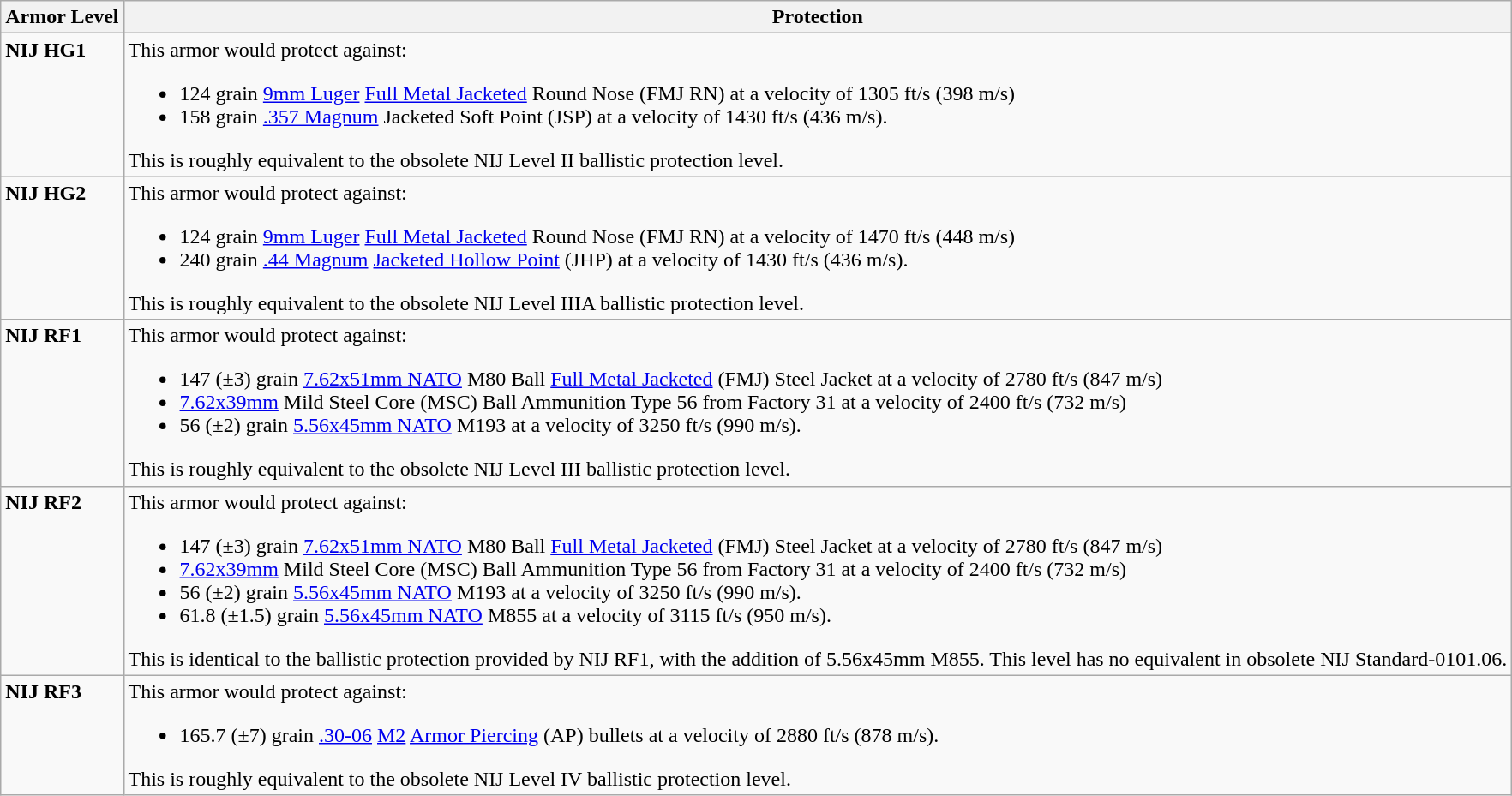<table class="wikitable">
<tr>
<th>Armor Level</th>
<th>Protection</th>
</tr>
<tr style="vertical-align: top;">
<td><strong>NIJ HG1</strong><br></td>
<td>This armor would protect against:<br><ul><li>124 grain <a href='#'>9mm Luger</a> <a href='#'>Full Metal Jacketed</a> Round Nose (FMJ RN) at a velocity of 1305 ft/s (398 m/s)</li><li>158 grain <a href='#'>.357 Magnum</a> Jacketed Soft Point (JSP) at a velocity of 1430 ft/s (436 m/s).</li></ul>This is roughly equivalent to the obsolete NIJ Level II ballistic protection level.</td>
</tr>
<tr style="vertical-align: top;">
<td><strong>NIJ HG2</strong><br></td>
<td>This armor would protect against:<br><ul><li>124 grain <a href='#'>9mm Luger</a> <a href='#'>Full Metal Jacketed</a> Round Nose (FMJ RN) at a velocity of 1470 ft/s (448 m/s)</li><li>240 grain <a href='#'>.44 Magnum</a> <a href='#'>Jacketed Hollow Point</a> (JHP) at a velocity of 1430 ft/s (436 m/s).</li></ul>This is roughly equivalent to the obsolete NIJ Level IIIA ballistic protection level.</td>
</tr>
<tr style="vertical-align: top;">
<td><strong>NIJ RF1</strong><br></td>
<td>This armor would protect against:<br><ul><li>147 (±3) grain <a href='#'>7.62x51mm NATO</a> M80 Ball <a href='#'>Full Metal Jacketed</a> (FMJ) Steel Jacket at a velocity of 2780 ft/s (847 m/s)</li><li><a href='#'>7.62x39mm</a> Mild Steel Core (MSC) Ball Ammunition Type 56 from Factory 31 at a velocity of 2400 ft/s (732 m/s)</li><li>56 (±2) grain <a href='#'>5.56x45mm NATO</a> M193 at a velocity of 3250 ft/s (990 m/s).</li></ul>This is roughly equivalent to the obsolete NIJ Level III ballistic protection level.</td>
</tr>
<tr style="vertical-align: top;">
<td><strong>NIJ RF2</strong><br></td>
<td>This armor would protect against:<br><ul><li>147 (±3) grain <a href='#'>7.62x51mm NATO</a> M80 Ball <a href='#'>Full Metal Jacketed</a> (FMJ) Steel Jacket at a velocity of 2780 ft/s (847 m/s)</li><li><a href='#'>7.62x39mm</a> Mild Steel Core (MSC) Ball Ammunition Type 56 from Factory 31 at a velocity of 2400 ft/s (732 m/s)</li><li>56 (±2) grain <a href='#'>5.56x45mm NATO</a> M193 at a velocity of 3250 ft/s (990 m/s).</li><li>61.8 (±1.5) grain <a href='#'>5.56x45mm NATO</a> M855 at a velocity of 3115 ft/s (950 m/s).</li></ul>This is identical to the ballistic protection provided by NIJ RF1, with the addition of 5.56x45mm M855. This level has no equivalent in obsolete NIJ Standard-0101.06.</td>
</tr>
<tr style="vertical-align: top;">
<td><strong>NIJ RF3</strong><br></td>
<td>This armor would protect against:<br><ul><li>165.7 (±7) grain <a href='#'>.30-06</a> <a href='#'>M2</a> <a href='#'>Armor Piercing</a> (AP) bullets at a velocity of 2880 ft/s (878 m/s).</li></ul>This is roughly equivalent to the obsolete NIJ Level IV ballistic protection level.</td>
</tr>
</table>
